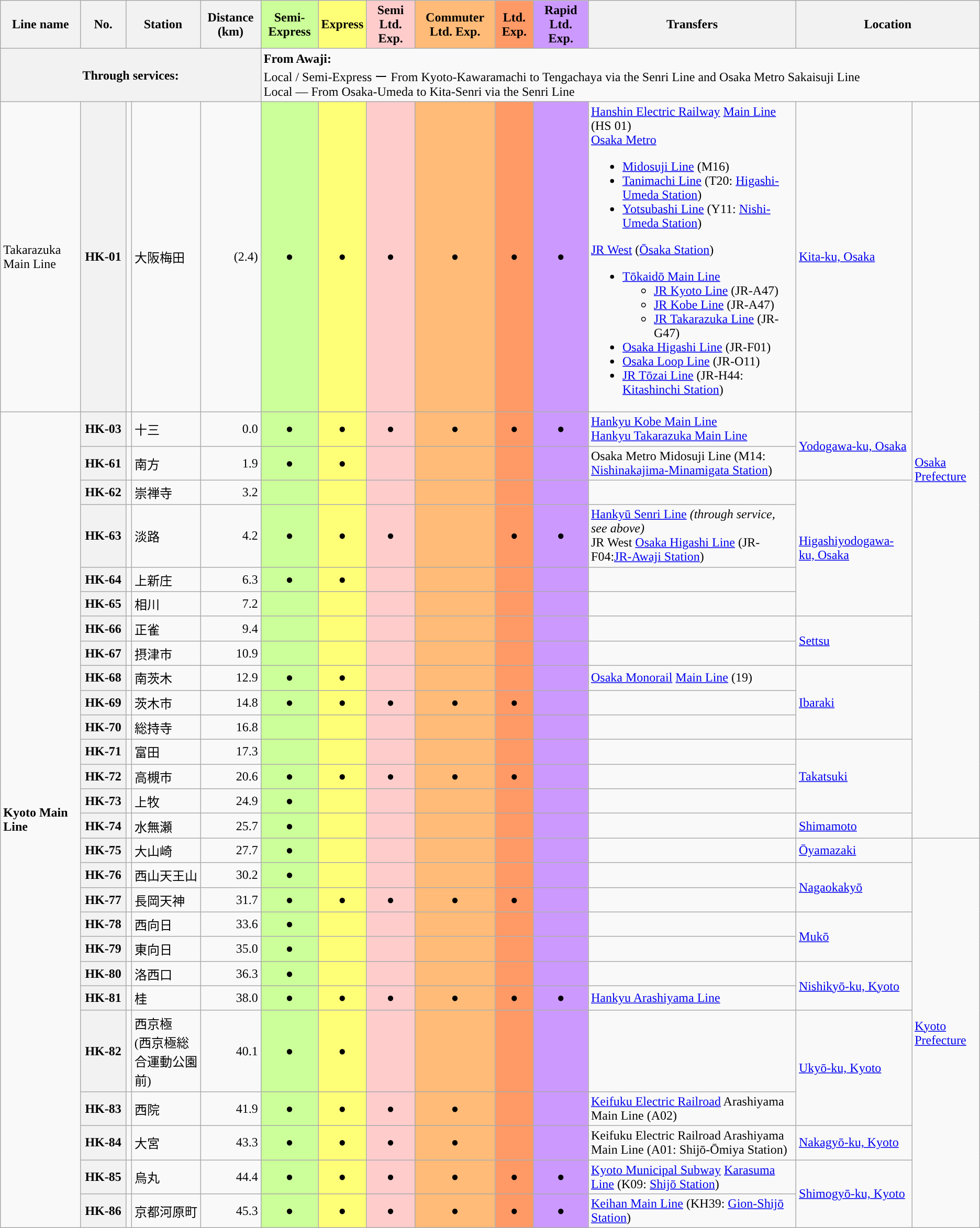<table class=wikitable>
<tr>
<th>Line name</th>
<th width="50px">No.</th>
<th colspan=2>Station</th>
<th>Distance (km)</th>
<th style="background: #cf9;">Semi-Express</th>
<th style="background: #ff7;">Express</th>
<th style="background: #fcc;">Semi Ltd. Exp.</th>
<th style="background: #fb7;">Commuter Ltd. Exp.</th>
<th style="background: #f96;">Ltd. Exp.</th>
<th style="background: #c9f;">Rapid Ltd. Exp.</th>
<th>Transfers</th>
<th colspan=2>Location</th>
</tr>
<tr>
<th colspan="5">Through services:</th>
<td colspan="9"><strong>From Awaji:</strong><br>Local / Semi-Express ー From Kyoto-Kawaramachi to Tengachaya via the  Senri Line and  Osaka Metro Sakaisuji Line<br>Local — From Osaka-Umeda to Kita-Senri via the  Senri Line</td>
</tr>
<tr>
<td rowspan="2">Takarazuka Main Line</td>
<th>HK-01</th>
<td></td>
<td>大阪梅田</td>
<td style="text-align: right; ">(2.4)</td>
<td style="text-align: center; background: #cf9;">●</td>
<td style="text-align: center; background: #ff7;">●</td>
<td style="text-align: center; background: #fcc;">●</td>
<td style="text-align: center; background: #fb7;">●</td>
<td style="text-align: center; background: #f96;">●</td>
<td style="text-align: center; background: #c9f">●</td>
<td> <a href='#'>Hanshin Electric Railway</a> <a href='#'>Main Line</a> (HS 01)<br> <a href='#'>Osaka Metro</a><ul><li> <a href='#'>Midosuji Line</a> (M16)</li><li> <a href='#'>Tanimachi Line</a> (T20: <a href='#'>Higashi-Umeda Station</a>)</li><li> <a href='#'>Yotsubashi Line</a> (Y11: <a href='#'>Nishi-Umeda Station</a>)</li></ul><a href='#'>JR West</a> (<a href='#'>Ōsaka Station</a>)<ul><li><a href='#'>Tōkaidō Main Line</a><ul><li> <a href='#'>JR Kyoto Line</a> (JR-A47)</li><li> <a href='#'>JR Kobe Line</a> (JR-A47)</li><li> <a href='#'>JR Takarazuka Line</a> (JR-G47)</li></ul></li><li> <a href='#'>Osaka Higashi Line</a> (JR-F01)</li><li> <a href='#'>Osaka Loop Line</a> (JR-O11)</li><li> <a href='#'>JR Tōzai Line</a> (JR-H44: <a href='#'>Kitashinchi Station</a>)</li></ul></td>
<td><a href='#'>Kita-ku, Osaka</a></td>
<td rowspan="17"><a href='#'>Osaka Prefecture</a></td>
</tr>
<tr>
<th rowspan="2">HK-03</th>
<td rowspan="2"></td>
<td rowspan="2">十三</td>
<td rowspan="2" style="text-align: right; ">0.0</td>
<td rowspan="2" style="text-align: center; background: #cf9;">●</td>
<td rowspan="2" style="text-align: center; background: #ff7;">●</td>
<td rowspan="2" style="text-align: center; background: #fcc;">●</td>
<td rowspan="2" style="text-align: center; background: #fb7;">●</td>
<td rowspan="2" style="text-align: center; background: #f96;">●</td>
<td rowspan="2" style="text-align: center; background: #c9f">●</td>
<td rowspan="2"> <a href='#'>Hankyu Kobe Main Line</a><br> <a href='#'>Hankyu Takarazuka Main Line</a></td>
<td rowspan="3"><a href='#'>Yodogawa-ku, Osaka</a></td>
</tr>
<tr>
<td rowspan="27"><strong>Kyoto Main Line</strong></td>
</tr>
<tr>
<th>HK-61</th>
<td></td>
<td>南方</td>
<td style="text-align: right; ">1.9</td>
<td style="text-align: center; background: #cf9;">●</td>
<td style="text-align: center; background: #ff7;">●</td>
<td style="text-align: center; background: #fcc;"></td>
<td style="text-align: center; background: #fb7;"></td>
<td style="text-align: center; background: #f96;"></td>
<td style="text-align: center; background: #c9f"></td>
<td>  Osaka Metro Midosuji Line (M14: <a href='#'>Nishinakajima-Minamigata Station</a>)</td>
</tr>
<tr>
<th>HK-62</th>
<td></td>
<td>崇禅寺</td>
<td style="text-align: right; ">3.2</td>
<td style="text-align: center; background: #cf9;"></td>
<td style="text-align: center; background: #ff7;"></td>
<td style="text-align: center; background: #fcc;"></td>
<td style="text-align: center; background: #fb7;"></td>
<td style="text-align: center; background: #f96;"></td>
<td style="text-align: center; background: #c9f"></td>
<td></td>
<td rowspan="4"><a href='#'>Higashiyodogawa-ku, Osaka</a></td>
</tr>
<tr>
<th>HK-63</th>
<td></td>
<td>淡路</td>
<td style="text-align: right; ">4.2</td>
<td style="text-align: center; background: #cf9;">●</td>
<td style="text-align: center; background: #ff7;">●</td>
<td style="text-align: center; background: #fcc;">●</td>
<td style="text-align: center; background: #fb7;"></td>
<td style="text-align: center; background: #f96;">●</td>
<td style="text-align: center; background: #c9f">●</td>
<td> <a href='#'>Hankyū Senri Line</a> <em>(through service, see above)</em><br> JR West <a href='#'>Osaka Higashi Line</a> (JR-F04:<a href='#'>JR-Awaji Station</a>)</td>
</tr>
<tr>
<th>HK-64</th>
<td></td>
<td>上新庄</td>
<td style="text-align: right; ">6.3</td>
<td style="text-align: center; background: #cf9;">●</td>
<td style="text-align: center; background: #ff7;">●</td>
<td style="text-align: center; background: #fcc;"></td>
<td style="text-align: center; background: #fb7;"></td>
<td style="text-align: center; background: #f96;"></td>
<td style="text-align: center; background: #c9f"></td>
<td></td>
</tr>
<tr>
<th>HK-65</th>
<td></td>
<td>相川</td>
<td style="text-align: right; ">7.2</td>
<td style="text-align: center; background: #cf9;"></td>
<td style="text-align: center; background: #ff7;"></td>
<td style="text-align: center; background: #fcc;"></td>
<td style="text-align: center; background: #fb7;"></td>
<td style="text-align: center; background: #f96;"></td>
<td style="text-align: center; background: #c9f"></td>
<td></td>
</tr>
<tr>
<th>HK-66</th>
<td></td>
<td>正雀</td>
<td style="text-align: right; ">9.4</td>
<td style="text-align: center; background: #cf9;"></td>
<td style="text-align: center; background: #ff7;"></td>
<td style="text-align: center; background: #fcc;"></td>
<td style="text-align: center; background: #fb7;"></td>
<td style="text-align: center; background: #f96;"></td>
<td style="text-align: center; background: #c9f"></td>
<td></td>
<td rowspan="2"><a href='#'>Settsu</a></td>
</tr>
<tr>
<th>HK-67</th>
<td></td>
<td>摂津市</td>
<td style="text-align: right; ">10.9</td>
<td style="text-align: center; background: #cf9;"></td>
<td style="text-align: center; background: #ff7;"></td>
<td style="text-align: center; background: #fcc;"></td>
<td style="text-align: center; background: #fb7;"></td>
<td style="text-align: center; background: #f96;"></td>
<td style="text-align: center; background: #c9f"></td>
<td></td>
</tr>
<tr>
<th>HK-68</th>
<td></td>
<td>南茨木</td>
<td style="text-align: right; ">12.9</td>
<td style="text-align: center; background: #cf9;">●</td>
<td style="text-align: center; background: #ff7;">●</td>
<td style="text-align: center; background: #fcc;"></td>
<td style="text-align: center; background: #fb7;"></td>
<td style="text-align: center; background: #f96;"></td>
<td style="text-align: center; background: #c9f"></td>
<td> <a href='#'>Osaka Monorail</a> <a href='#'>Main Line</a> (19)</td>
<td rowspan="3"><a href='#'>Ibaraki</a></td>
</tr>
<tr>
<th>HK-69</th>
<td></td>
<td>茨木市</td>
<td style="text-align: right; ">14.8</td>
<td style="text-align: center; background: #cf9;">●</td>
<td style="text-align: center; background: #ff7;">●</td>
<td style="text-align: center; background: #fcc;">●</td>
<td style="text-align: center; background: #fb7;">●</td>
<td style="text-align: center; background: #f96;">●</td>
<td style="text-align: center; background: #c9f"></td>
<td></td>
</tr>
<tr>
<th>HK-70</th>
<td></td>
<td>総持寺</td>
<td style="text-align: right; ">16.8</td>
<td style="text-align: center; background: #cf9;"></td>
<td style="text-align: center; background: #ff7;"></td>
<td style="text-align: center; background: #fcc;"></td>
<td style="text-align: center; background: #fb7;"></td>
<td style="text-align: center; background: #f96;"></td>
<td style="text-align: center; background: #c9f"></td>
<td></td>
</tr>
<tr>
<th>HK-71</th>
<td></td>
<td>富田</td>
<td style="text-align: right; ">17.3</td>
<td style="text-align: center; background: #cf9;"></td>
<td style="text-align: center; background: #ff7;"></td>
<td style="text-align: center; background: #fcc;"></td>
<td style="text-align: center; background: #fb7;"></td>
<td style="text-align: center; background: #f96;"></td>
<td style="text-align: center; background: #c9f"></td>
<td></td>
<td rowspan="3"><a href='#'>Takatsuki</a></td>
</tr>
<tr>
<th>HK-72</th>
<td></td>
<td>高槻市</td>
<td style="text-align: right; ">20.6</td>
<td style="text-align: center; background: #cf9;">●</td>
<td style="text-align: center; background: #ff7;">●</td>
<td style="text-align: center; background: #fcc;">●</td>
<td style="text-align: center; background: #fb7;">●</td>
<td style="text-align: center; background: #f96;">●</td>
<td style="text-align: center; background: #c9f"></td>
<td></td>
</tr>
<tr>
<th>HK-73</th>
<td></td>
<td>上牧</td>
<td style="text-align: right; ">24.9</td>
<td style="text-align: center; background: #cf9;">●</td>
<td style="text-align: center; background: #ff7;"></td>
<td style="text-align: center; background: #fcc;"></td>
<td style="text-align: center; background: #fb7;"></td>
<td style="text-align: center; background: #f96;"></td>
<td style="text-align: center; background: #c9f"></td>
<td></td>
</tr>
<tr>
<th>HK-74</th>
<td></td>
<td>水無瀬</td>
<td style="text-align: right; ">25.7</td>
<td style="text-align: center; background: #cf9;">●</td>
<td style="text-align: center; background: #ff7;"></td>
<td style="text-align: center; background: #fcc;"></td>
<td style="text-align: center; background: #fb7;"></td>
<td style="text-align: center; background: #f96;"></td>
<td style="text-align: center; background: #c9f"></td>
<td></td>
<td><a href='#'>Shimamoto</a></td>
</tr>
<tr>
<th>HK-75</th>
<td></td>
<td>大山崎</td>
<td style="text-align: right; ">27.7</td>
<td style="text-align: center; background: #cf9;">●</td>
<td style="text-align: center; background: #ff7;"></td>
<td style="text-align: center; background: #fcc;"></td>
<td style="text-align: center; background: #fb7;"></td>
<td style="text-align: center; background: #f96;"></td>
<td style="text-align: center; background: #c9f"></td>
<td></td>
<td><a href='#'>Ōyamazaki</a></td>
<td rowspan="12"><a href='#'>Kyoto Prefecture</a></td>
</tr>
<tr>
<th>HK-76</th>
<td></td>
<td>西山天王山</td>
<td style="text-align: right; ">30.2</td>
<td style="text-align: center; background: #cf9;">●</td>
<td style="text-align: center; background: #ff7;"></td>
<td style="text-align: center; background: #fcc;"></td>
<td style="text-align: center; background: #fb7;"></td>
<td style="text-align: center; background: #f96;"></td>
<td style="text-align: center; background: #c9f"></td>
<td></td>
<td rowspan="2"><a href='#'>Nagaokakyō</a></td>
</tr>
<tr>
<th>HK-77</th>
<td></td>
<td>長岡天神</td>
<td style="text-align: right; ">31.7</td>
<td style="text-align: center; background: #cf9;">●</td>
<td style="text-align: center; background: #ff7;">●</td>
<td style="text-align: center; background: #fcc;">●</td>
<td style="text-align: center; background: #fb7;">●</td>
<td style="text-align: center; background: #f96;">●</td>
<td style="text-align: center; background: #c9f"></td>
<td></td>
</tr>
<tr>
<th>HK-78</th>
<td></td>
<td>西向日</td>
<td style="text-align: right; ">33.6</td>
<td style="text-align: center; background: #cf9;">●</td>
<td style="text-align: center; background: #ff7;"></td>
<td style="text-align: center; background: #fcc;"></td>
<td style="text-align: center; background: #fb7;"></td>
<td style="text-align: center; background: #f96;"></td>
<td style="text-align: center; background: #c9f"></td>
<td></td>
<td rowspan="2"><a href='#'>Mukō</a></td>
</tr>
<tr>
<th>HK-79</th>
<td></td>
<td>東向日</td>
<td style="text-align: right; ">35.0</td>
<td style="text-align: center; background: #cf9;">●</td>
<td style="text-align: center; background: #ff7;"></td>
<td style="text-align: center; background: #fcc;"></td>
<td style="text-align: center; background: #fb7;"></td>
<td style="text-align: center; background: #f96;"></td>
<td style="text-align: center; background: #c9f"></td>
<td></td>
</tr>
<tr>
<th>HK-80</th>
<td></td>
<td>洛西口</td>
<td style="text-align: right; ">36.3</td>
<td style="text-align: center; background: #cf9;">●</td>
<td style="text-align: center; background: #ff7;"></td>
<td style="text-align: center; background: #fcc;"></td>
<td style="text-align: center; background: #fb7;"></td>
<td style="text-align: center; background: #f96;"></td>
<td style="text-align: center; background: #c9f"></td>
<td></td>
<td rowspan="2"><a href='#'>Nishikyō-ku, Kyoto</a></td>
</tr>
<tr>
<th>HK-81</th>
<td></td>
<td>桂</td>
<td style="text-align: right; ">38.0</td>
<td style="text-align: center; background: #cf9;">●</td>
<td style="text-align: center; background: #ff7;">●</td>
<td style="text-align: center; background: #fcc;">●</td>
<td style="text-align: center; background: #fb7;">●</td>
<td style="text-align: center; background: #f96;">●</td>
<td style="text-align: center; background: #c9f">●</td>
<td> <a href='#'>Hankyu Arashiyama Line</a></td>
</tr>
<tr>
<th>HK-82</th>
<td></td>
<td>西京極<br>(西京極総合運動公園前)</td>
<td style="text-align: right; ">40.1</td>
<td style="text-align: center; background: #cf9;">●</td>
<td style="text-align: center; background: #ff7;">●</td>
<td style="text-align: center; background: #fcc;"></td>
<td style="text-align: center; background: #fb7;"></td>
<td style="text-align: center; background: #f96;"></td>
<td style="text-align: center; background: #c9f"></td>
<td></td>
<td rowspan="2"><a href='#'>Ukyō-ku, Kyoto</a></td>
</tr>
<tr>
<th>HK-83</th>
<td></td>
<td>西院</td>
<td style="text-align: right; ">41.9</td>
<td style="text-align: center; background: #cf9;">●</td>
<td style="text-align: center; background: #ff7;">●</td>
<td style="text-align: center; background: #fcc;">●</td>
<td style="text-align: center; background: #fb7;">●</td>
<td style="text-align: center; background: #f96;"></td>
<td style="text-align: center; background: #c9f"></td>
<td> <a href='#'>Keifuku Electric Railroad</a> Arashiyama Main Line (A02)</td>
</tr>
<tr>
<th>HK-84</th>
<td></td>
<td>大宮</td>
<td style="text-align: right; ">43.3</td>
<td style="text-align: center; background: #cf9;">●</td>
<td style="text-align: center; background: #ff7;">●</td>
<td style="text-align: center; background: #fcc;">●</td>
<td style="text-align: center; background: #fb7;">●</td>
<td style="text-align: center; background: #f96;"></td>
<td style="text-align: center; background: #c9f"></td>
<td> Keifuku Electric Railroad Arashiyama Main Line (A01: Shijō-Ōmiya Station)</td>
<td><a href='#'>Nakagyō-ku, Kyoto</a></td>
</tr>
<tr>
<th>HK-85</th>
<td></td>
<td>烏丸</td>
<td style="text-align: right; ">44.4</td>
<td style="text-align: center; background: #cf9;">●</td>
<td style="text-align: center; background: #ff7;">●</td>
<td style="text-align: center; background: #fcc;">●</td>
<td style="text-align: center; background: #fb7;">●</td>
<td style="text-align: center; background: #f96;">●</td>
<td style="text-align: center; background: #c9f">●</td>
<td> <a href='#'>Kyoto Municipal Subway</a> <a href='#'>Karasuma Line</a> (K09: <a href='#'>Shijō Station</a>)</td>
<td rowspan=2><a href='#'>Shimogyō-ku, Kyoto</a></td>
</tr>
<tr>
<th>HK-86</th>
<td></td>
<td>京都河原町</td>
<td style="text-align: right; ">45.3</td>
<td style="text-align: center; background: #cf9;">●</td>
<td style="text-align: center; background: #ff7;">●</td>
<td style="text-align: center; background: #fcc;">●</td>
<td style="text-align: center; background: #fb7;">●</td>
<td style="text-align: center; background: #f96;">●</td>
<td style="text-align: center; background: #c9f">●</td>
<td> <a href='#'>Keihan Main Line</a> (KH39: <a href='#'>Gion-Shijō Station</a>)</td>
</tr>
</table>
